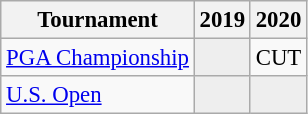<table class="wikitable" style="font-size:95%;text-align:center;">
<tr>
<th>Tournament</th>
<th>2019</th>
<th>2020</th>
</tr>
<tr>
<td align=left><a href='#'>PGA Championship</a></td>
<td style="background:#eeeeee;"></td>
<td>CUT</td>
</tr>
<tr>
<td align=left><a href='#'>U.S. Open</a></td>
<td style="background:#eeeeee;"></td>
<td style="background:#eeeeee;"></td>
</tr>
</table>
